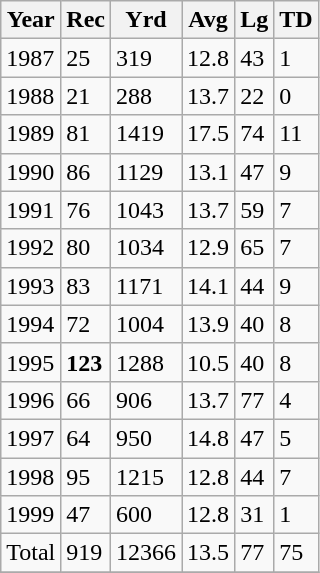<table class="wikitable">
<tr>
<th>Year</th>
<th>Rec</th>
<th>Yrd</th>
<th>Avg</th>
<th>Lg</th>
<th>TD</th>
</tr>
<tr>
<td>1987</td>
<td>25</td>
<td>319</td>
<td>12.8</td>
<td>43</td>
<td>1</td>
</tr>
<tr>
<td>1988</td>
<td>21</td>
<td>288</td>
<td>13.7</td>
<td>22</td>
<td>0</td>
</tr>
<tr>
<td>1989</td>
<td>81</td>
<td>1419</td>
<td>17.5</td>
<td>74</td>
<td>11</td>
</tr>
<tr>
<td>1990</td>
<td>86</td>
<td>1129</td>
<td>13.1</td>
<td>47</td>
<td>9</td>
</tr>
<tr>
<td>1991</td>
<td>76</td>
<td>1043</td>
<td>13.7</td>
<td>59</td>
<td>7</td>
</tr>
<tr>
<td>1992</td>
<td>80</td>
<td>1034</td>
<td>12.9</td>
<td>65</td>
<td>7</td>
</tr>
<tr>
<td>1993</td>
<td>83</td>
<td>1171</td>
<td>14.1</td>
<td>44</td>
<td>9</td>
</tr>
<tr>
<td>1994</td>
<td>72</td>
<td>1004</td>
<td>13.9</td>
<td>40</td>
<td>8</td>
</tr>
<tr>
<td>1995</td>
<td><strong>123</strong></td>
<td>1288</td>
<td>10.5</td>
<td>40</td>
<td>8</td>
</tr>
<tr>
<td>1996</td>
<td>66</td>
<td>906</td>
<td>13.7</td>
<td>77</td>
<td>4</td>
</tr>
<tr>
<td>1997</td>
<td>64</td>
<td>950</td>
<td>14.8</td>
<td>47</td>
<td>5</td>
</tr>
<tr>
<td>1998</td>
<td>95</td>
<td>1215</td>
<td>12.8</td>
<td>44</td>
<td>7</td>
</tr>
<tr>
<td>1999</td>
<td>47</td>
<td>600</td>
<td>12.8</td>
<td>31</td>
<td>1</td>
</tr>
<tr>
<td>Total</td>
<td>919</td>
<td>12366</td>
<td>13.5</td>
<td>77</td>
<td>75</td>
</tr>
<tr>
</tr>
</table>
